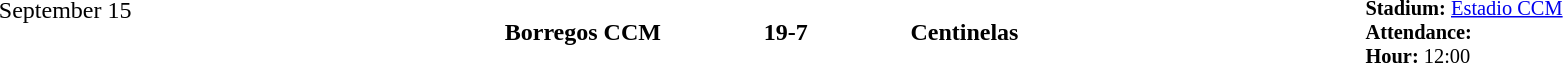<table style="width: 100%; background: transparent;" cellspacing="0">
<tr>
<td align=center valign=top rowspan=3 width=15%>September 15</td>
</tr>
<tr>
<td width=24% align=right><strong>Borregos CCM</strong></td>
<td align=center width=13%><strong> 19-7 </strong></td>
<td width=24%><strong>Centinelas</strong></td>
<td style=font-size:85% rowspan=2 valign=top><strong>Stadium:</strong> <a href='#'>Estadio CCM</a><br><strong>Attendance:</strong> <br><strong>Hour:</strong> 12:00</td>
</tr>
</table>
